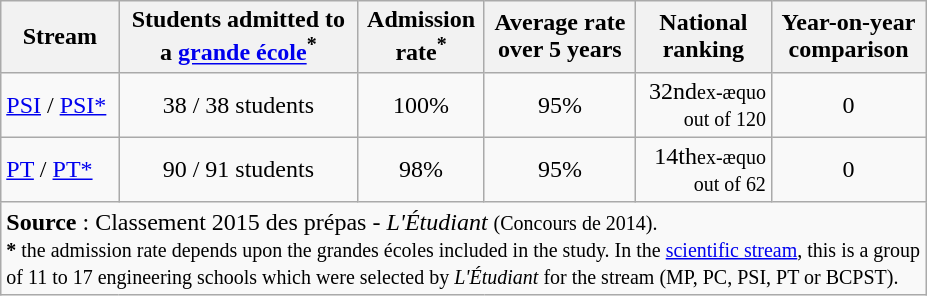<table class="wikitable centre" style="text-align:right">
<tr>
<th>Stream</th>
<th>Students admitted to<br>a <a href='#'>grande école</a><sup>*</sup></th>
<th>Admission<br>rate<sup>*</sup></th>
<th>Average rate<br>over 5 years</th>
<th>National<br>ranking</th>
<th>Year-on-year<br>comparison</th>
</tr>
<tr>
<td align=left><a href='#'>PSI</a> / <a href='#'>PSI*</a></td>
<td align="center">38 / 38 students</td>
<td align="center">100%</td>
<td align="center">95%</td>
<td align="right">32nd<small>ex-æquo</small><br><small>out of 120</small></td>
<td align="center"> 0</td>
</tr>
<tr>
<td align=left><a href='#'>PT</a> /  <a href='#'>PT*</a></td>
<td align="center">90 / 91 students</td>
<td align="center">98%</td>
<td align="center">95%</td>
<td align="right">14th<small>ex-æquo</small><br><small>out of 62</small></td>
<td align="center"> 0</td>
</tr>
<tr>
<td align="left" colspan="6"><strong>Source</strong> : Classement 2015 des prépas - <em>L'Étudiant</em> <small>(Concours de 2014).<br><strong>*</strong> the admission rate depends upon the grandes écoles included in the study. In the <a href='#'>scientific stream</a>, this is a group<br>of 11 to 17 engineering schools which were selected by <em>L'Étudiant</em> for the stream (MP, PC, PSI, PT or BCPST).</small></td>
</tr>
</table>
